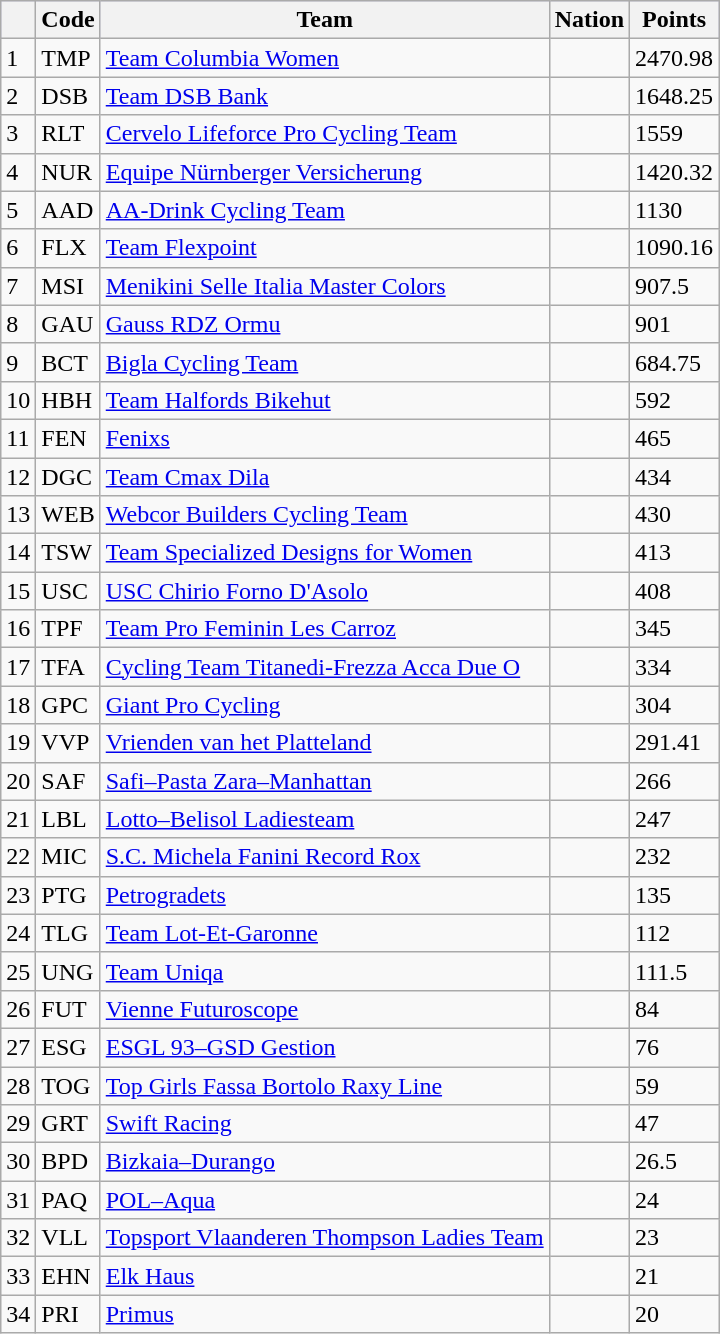<table class="wikitable sortable">
<tr style=background:#ccccff;>
<th></th>
<th>Code</th>
<th>Team</th>
<th>Nation</th>
<th>Points</th>
</tr>
<tr>
<td>1</td>
<td>TMP</td>
<td><a href='#'>Team Columbia Women</a></td>
<td></td>
<td>2470.98</td>
</tr>
<tr>
<td>2</td>
<td>DSB</td>
<td><a href='#'>Team DSB Bank</a></td>
<td></td>
<td>1648.25</td>
</tr>
<tr>
<td>3</td>
<td>RLT</td>
<td><a href='#'>Cervelo Lifeforce Pro Cycling Team</a></td>
<td></td>
<td>1559</td>
</tr>
<tr>
<td>4</td>
<td>NUR</td>
<td><a href='#'>Equipe Nürnberger Versicherung</a></td>
<td></td>
<td>1420.32</td>
</tr>
<tr>
<td>5</td>
<td>AAD</td>
<td><a href='#'>AA-Drink Cycling Team</a></td>
<td></td>
<td>1130</td>
</tr>
<tr>
<td>6</td>
<td>FLX</td>
<td><a href='#'>Team Flexpoint</a></td>
<td></td>
<td>1090.16</td>
</tr>
<tr>
<td>7</td>
<td>MSI</td>
<td><a href='#'>Menikini Selle Italia Master Colors</a></td>
<td></td>
<td>907.5</td>
</tr>
<tr>
<td>8</td>
<td>GAU</td>
<td><a href='#'>Gauss RDZ Ormu</a></td>
<td></td>
<td>901</td>
</tr>
<tr>
<td>9</td>
<td>BCT</td>
<td><a href='#'>Bigla Cycling Team</a></td>
<td></td>
<td>684.75</td>
</tr>
<tr>
<td>10</td>
<td>HBH</td>
<td><a href='#'>Team Halfords Bikehut</a></td>
<td></td>
<td>592</td>
</tr>
<tr>
<td>11</td>
<td>FEN</td>
<td><a href='#'>Fenixs</a></td>
<td></td>
<td>465</td>
</tr>
<tr>
<td>12</td>
<td>DGC</td>
<td><a href='#'>Team Cmax Dila</a></td>
<td></td>
<td>434</td>
</tr>
<tr>
<td>13</td>
<td>WEB</td>
<td><a href='#'>Webcor Builders Cycling Team</a></td>
<td></td>
<td>430</td>
</tr>
<tr>
<td>14</td>
<td>TSW</td>
<td><a href='#'>Team Specialized Designs for Women</a></td>
<td></td>
<td>413</td>
</tr>
<tr>
<td>15</td>
<td>USC</td>
<td><a href='#'>USC Chirio Forno D'Asolo</a></td>
<td></td>
<td>408</td>
</tr>
<tr>
<td>16</td>
<td>TPF</td>
<td><a href='#'>Team Pro Feminin Les Carroz</a></td>
<td></td>
<td>345</td>
</tr>
<tr>
<td>17</td>
<td>TFA</td>
<td><a href='#'>Cycling Team Titanedi-Frezza Acca Due O</a></td>
<td></td>
<td>334</td>
</tr>
<tr>
<td>18</td>
<td>GPC</td>
<td><a href='#'>Giant Pro Cycling</a></td>
<td></td>
<td>304</td>
</tr>
<tr>
<td>19</td>
<td>VVP</td>
<td><a href='#'>Vrienden van het Platteland</a></td>
<td></td>
<td>291.41</td>
</tr>
<tr>
<td>20</td>
<td>SAF</td>
<td><a href='#'>Safi–Pasta Zara–Manhattan</a></td>
<td></td>
<td>266</td>
</tr>
<tr>
<td>21</td>
<td>LBL</td>
<td><a href='#'>Lotto–Belisol Ladiesteam</a></td>
<td></td>
<td>247</td>
</tr>
<tr>
<td>22</td>
<td>MIC</td>
<td><a href='#'>S.C. Michela Fanini Record Rox</a></td>
<td></td>
<td>232</td>
</tr>
<tr>
<td>23</td>
<td>PTG</td>
<td><a href='#'>Petrogradets</a></td>
<td></td>
<td>135</td>
</tr>
<tr>
<td>24</td>
<td>TLG</td>
<td><a href='#'>Team Lot-Et-Garonne</a></td>
<td></td>
<td>112</td>
</tr>
<tr>
<td>25</td>
<td>UNG</td>
<td><a href='#'>Team Uniqa</a></td>
<td></td>
<td>111.5</td>
</tr>
<tr>
<td>26</td>
<td>FUT</td>
<td><a href='#'>Vienne Futuroscope</a></td>
<td></td>
<td>84</td>
</tr>
<tr>
<td>27</td>
<td>ESG</td>
<td><a href='#'>ESGL 93–GSD Gestion</a></td>
<td></td>
<td>76</td>
</tr>
<tr>
<td>28</td>
<td>TOG</td>
<td><a href='#'>Top Girls Fassa Bortolo Raxy Line</a></td>
<td></td>
<td>59</td>
</tr>
<tr>
<td>29</td>
<td>GRT</td>
<td><a href='#'>Swift Racing</a></td>
<td></td>
<td>47</td>
</tr>
<tr>
<td>30</td>
<td>BPD</td>
<td><a href='#'>Bizkaia–Durango</a></td>
<td></td>
<td>26.5</td>
</tr>
<tr>
<td>31</td>
<td>PAQ</td>
<td><a href='#'>POL–Aqua</a></td>
<td></td>
<td>24</td>
</tr>
<tr>
<td>32</td>
<td>VLL</td>
<td><a href='#'>Topsport Vlaanderen Thompson Ladies Team</a></td>
<td></td>
<td>23</td>
</tr>
<tr>
<td>33</td>
<td>EHN</td>
<td><a href='#'>Elk Haus</a></td>
<td></td>
<td>21</td>
</tr>
<tr>
<td>34</td>
<td>PRI</td>
<td><a href='#'>Primus</a></td>
<td></td>
<td>20</td>
</tr>
</table>
